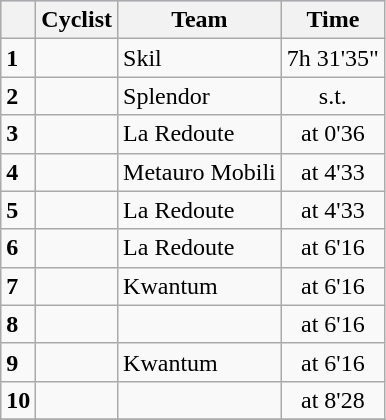<table class="wikitable">
<tr style="background:#ccccff;">
<th></th>
<th>Cyclist</th>
<th>Team</th>
<th>Time</th>
</tr>
<tr>
<td><strong>1</strong></td>
<td></td>
<td>Skil</td>
<td align=center>7h 31'35"</td>
</tr>
<tr>
<td><strong>2</strong></td>
<td></td>
<td>Splendor</td>
<td align=center>s.t.</td>
</tr>
<tr>
<td><strong>3</strong></td>
<td></td>
<td>La Redoute</td>
<td align=center>at 0'36</td>
</tr>
<tr>
<td><strong>4</strong></td>
<td></td>
<td>Metauro Mobili</td>
<td align=center>at 4'33</td>
</tr>
<tr>
<td><strong>5</strong></td>
<td></td>
<td>La Redoute</td>
<td align=center>at 4'33</td>
</tr>
<tr>
<td><strong>6</strong></td>
<td></td>
<td>La Redoute</td>
<td align=center>at 6'16</td>
</tr>
<tr>
<td><strong>7</strong></td>
<td></td>
<td>Kwantum</td>
<td align=center>at 6'16</td>
</tr>
<tr>
<td><strong>8</strong></td>
<td></td>
<td></td>
<td align=center>at 6'16</td>
</tr>
<tr>
<td><strong>9</strong></td>
<td></td>
<td>Kwantum</td>
<td align=center>at 6'16</td>
</tr>
<tr>
<td><strong>10</strong></td>
<td></td>
<td></td>
<td align=center>at 8'28</td>
</tr>
<tr>
</tr>
</table>
